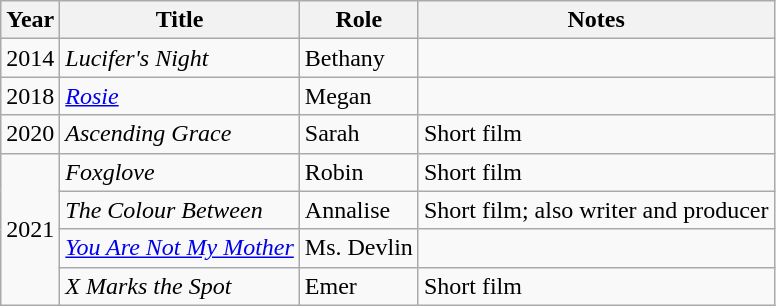<table class="wikitable sortable">
<tr>
<th>Year</th>
<th>Title</th>
<th>Role</th>
<th>Notes</th>
</tr>
<tr>
<td>2014</td>
<td><em>Lucifer's Night</em></td>
<td>Bethany</td>
<td></td>
</tr>
<tr>
<td>2018</td>
<td><em><a href='#'>Rosie</a></em></td>
<td>Megan</td>
<td></td>
</tr>
<tr>
<td>2020</td>
<td><em>Ascending Grace</em></td>
<td>Sarah</td>
<td>Short film</td>
</tr>
<tr>
<td rowspan="4">2021</td>
<td><em>Foxglove</em></td>
<td>Robin</td>
<td>Short film</td>
</tr>
<tr>
<td><em>The Colour Between</em></td>
<td>Annalise</td>
<td>Short film; also writer and producer</td>
</tr>
<tr>
<td><em><a href='#'>You Are Not My Mother</a></em></td>
<td>Ms. Devlin</td>
<td></td>
</tr>
<tr>
<td><em>X Marks the Spot</em></td>
<td>Emer</td>
<td>Short film</td>
</tr>
</table>
